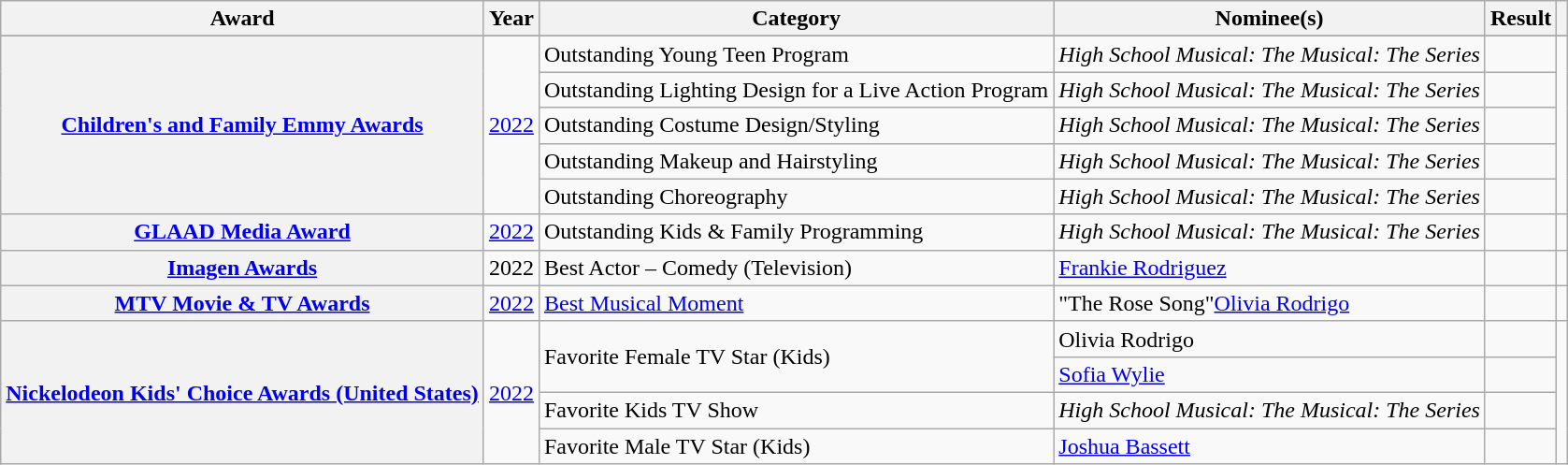<table class="wikitable plainrowheaders sortable">
<tr>
<th scope="col">Award</th>
<th scope="col">Year</th>
<th scope="col">Category</th>
<th scope="col">Nominee(s)</th>
<th scope="col">Result</th>
<th scope="col" class="unsortable"></th>
</tr>
<tr>
</tr>
<tr>
<th scope="row" rowspan="5"><a href='#'>Children's and Family Emmy Awards</a></th>
<td rowspan="5"><a href='#'>2022</a></td>
<td>Outstanding Young Teen Program</td>
<td data-sort-value="High School Musical: The Musical: The Series"><em>High School Musical: The Musical: The Series</em></td>
<td></td>
<td style="text-align:center;" rowspan="5"></td>
</tr>
<tr>
<td>Outstanding Lighting Design for a Live Action Program</td>
<td data-sort-value="High School Musical: The Musical: The Series"><em>High School Musical: The Musical: The Series</em></td>
<td></td>
</tr>
<tr>
<td>Outstanding Costume Design/Styling</td>
<td data-sort-value="High School Musical: The Musical: The Series"><em>High School Musical: The Musical: The Series</em></td>
<td></td>
</tr>
<tr>
<td>Outstanding Makeup and Hairstyling</td>
<td data-sort-value="High School Musical: The Musical: The Series"><em>High School Musical: The Musical: The Series</em></td>
<td></td>
</tr>
<tr>
<td>Outstanding Choreography</td>
<td data-sort-value="High School Musical: The Musical: The Series"><em>High School Musical: The Musical: The Series</em></td>
<td></td>
</tr>
<tr>
<th scope="row"><a href='#'>GLAAD Media Award</a></th>
<td><a href='#'>2022</a></td>
<td>Outstanding Kids & Family Programming</td>
<td data-sort-value="High School Musical: The Musical: The Series"><em>High School Musical: The Musical: The Series</em></td>
<td></td>
<td style="text-align:center;"></td>
</tr>
<tr>
<th scope="row"><a href='#'>Imagen Awards</a></th>
<td>2022</td>
<td>Best Actor – Comedy (Television)</td>
<td data-sort-value="Rodriguez, Frankie"><a href='#'>Frankie Rodriguez</a></td>
<td></td>
<td style="text-align:center;"></td>
</tr>
<tr>
<th scope="row"><a href='#'>MTV Movie & TV Awards</a></th>
<td><a href='#'>2022</a></td>
<td><a href='#'>Best Musical Moment</a></td>
<td data-sort-value="Rodrigo, Olivia">"The Rose Song"<a href='#'>Olivia Rodrigo</a></td>
<td></td>
<td style="text-align:center;"></td>
</tr>
<tr>
<th scope="row" rowspan="8"><a href='#'>Nickelodeon Kids' Choice Awards (United States)</a></th>
<td rowspan="4"><a href='#'>2022</a></td>
<td rowspan="2">Favorite Female TV Star (Kids)</td>
<td data-sort-value="Rodrigo, Olivia">Olivia Rodrigo</td>
<td></td>
<td style="text-align:center;" rowspan="4"></td>
</tr>
<tr>
<td data-sort-value="Wylie, Sofia"><a href='#'>Sofia Wylie</a></td>
<td></td>
</tr>
<tr>
<td>Favorite Kids TV Show</td>
<td data-sort-value="High School Musical: The Musical: The Series"><em>High School Musical: The Musical: The Series</em></td>
<td></td>
</tr>
<tr>
<td>Favorite Male TV Star (Kids)</td>
<td data-sort-value="Bassett, Joshua"><a href='#'>Joshua Bassett</a></td>
<td></td>
</tr>
</table>
